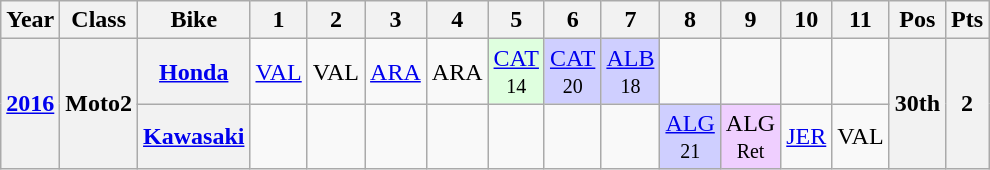<table class="wikitable" style="text-align:center">
<tr>
<th>Year</th>
<th>Class</th>
<th>Bike</th>
<th>1</th>
<th>2</th>
<th>3</th>
<th>4</th>
<th>5</th>
<th>6</th>
<th>7</th>
<th>8</th>
<th>9</th>
<th>10</th>
<th>11</th>
<th>Pos</th>
<th>Pts</th>
</tr>
<tr>
<th align="left" rowspan=2><a href='#'>2016</a></th>
<th align="left" rowspan=2>Moto2</th>
<th align="left"><a href='#'>Honda</a></th>
<td><a href='#'>VAL</a><br><small></small></td>
<td>VAL<br><small></small></td>
<td><a href='#'>ARA</a><br><small></small></td>
<td>ARA<br><small></small></td>
<td style="background:#dfffdf;"><a href='#'>CAT</a><br><small>14</small></td>
<td style="background:#CFCFFF;"><a href='#'>CAT</a><br><small>20</small></td>
<td style="background:#CFCFFF;"><a href='#'>ALB</a><br><small>18</small></td>
<td></td>
<td></td>
<td></td>
<td></td>
<th rowspan=2>30th</th>
<th rowspan=2>2</th>
</tr>
<tr>
<th align="left"><a href='#'>Kawasaki</a></th>
<td></td>
<td></td>
<td></td>
<td></td>
<td></td>
<td></td>
<td></td>
<td style="background:#CFCFFF;"><a href='#'>ALG</a><br><small>21</small></td>
<td style="background:#efcfff;">ALG<br><small>Ret</small></td>
<td><a href='#'>JER</a><br><small></small></td>
<td>VAL<br><small></small></td>
</tr>
</table>
